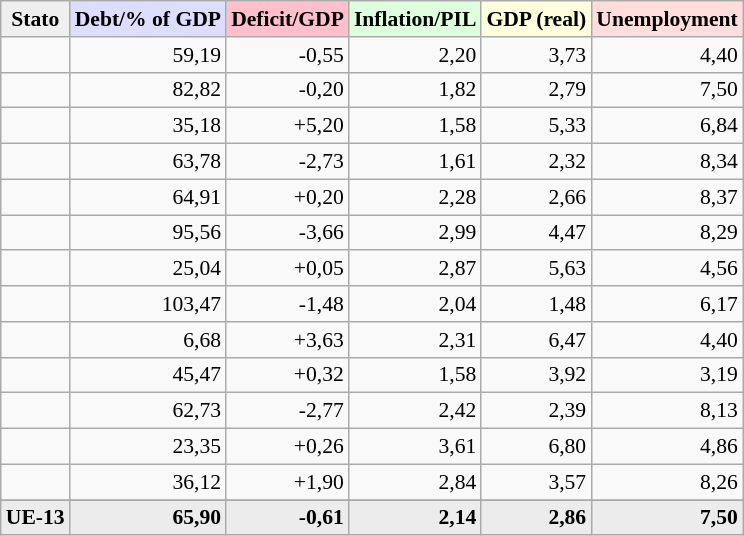<table class="wikitable sortable" style="font-size:90%;">
<tr>
<th style="background:#efefef;">Stato</th>
<th style="background:#ddddff;">Debt/% of GDP</th>
<th style="background:#ffc0cb;">Deficit/GDP</th>
<th style="background:#ddffdd;">Inflation/PIL</th>
<th style="background:#ffffdd">GDP (real)</th>
<th style="background:#ffdddd">Unemployment</th>
</tr>
<tr>
<td></td>
<td align=right>59,19</td>
<td align=right>-0,55</td>
<td align=right>2,20</td>
<td align=right>3,73</td>
<td align=right>4,40</td>
</tr>
<tr>
<td></td>
<td align=right>82,82</td>
<td align=right>-0,20</td>
<td align=right>1,82</td>
<td align=right>2,79</td>
<td align=right>7,50</td>
</tr>
<tr>
<td></td>
<td align=right>35,18</td>
<td align=right>+5,20</td>
<td align=right>1,58</td>
<td align=right>5,33</td>
<td align=right>6,84</td>
</tr>
<tr>
<td></td>
<td align=right>63,78</td>
<td align=right>-2,73</td>
<td align=right>1,61</td>
<td align=right>2,32</td>
<td align=right>8,34</td>
</tr>
<tr>
<td></td>
<td align=right>64,91</td>
<td align=right>+0,20</td>
<td align=right>2,28</td>
<td align=right>2,66</td>
<td align=right>8,37</td>
</tr>
<tr>
<td></td>
<td align=right>95,56</td>
<td align=right>-3,66</td>
<td align=right>2,99</td>
<td align=right>4,47</td>
<td align=right>8,29</td>
</tr>
<tr>
<td></td>
<td align=right>25,04</td>
<td align=right>+0,05</td>
<td align=right>2,87</td>
<td align=right>5,63</td>
<td align=right>4,56</td>
</tr>
<tr>
<td></td>
<td align=right>103,47</td>
<td align=right>-1,48</td>
<td align=right>2,04</td>
<td align=right>1,48</td>
<td align=right>6,17</td>
</tr>
<tr>
<td></td>
<td align=right>6,68</td>
<td align=right>+3,63</td>
<td align=right>2,31</td>
<td align=right>6,47</td>
<td align=right>4,40</td>
</tr>
<tr>
<td></td>
<td align=right>45,47</td>
<td align=right>+0,32</td>
<td align=right>1,58</td>
<td align=right>3,92</td>
<td align=right>3,19</td>
</tr>
<tr>
<td></td>
<td align=right>62,73</td>
<td align=right>-2,77</td>
<td align=right>2,42</td>
<td align=right>2,39</td>
<td align=right>8,13</td>
</tr>
<tr>
<td></td>
<td align=right>23,35</td>
<td align=right>+0,26</td>
<td align=right>3,61</td>
<td align=right>6,80</td>
<td align=right>4,86</td>
</tr>
<tr>
<td></td>
<td align=right>36,12</td>
<td align=right>+1,90</td>
<td align=right>2,84</td>
<td align=right>3,57</td>
<td align=right>8,26</td>
</tr>
<tr>
</tr>
<tr bgcolor="#ececec">
<td><strong>UE-13</strong></td>
<td align=right><strong>65,90</strong></td>
<td align=right><strong>-0,61</strong></td>
<td align=right><strong>2,14</strong></td>
<td align=right><strong>2,86</strong></td>
<td align=right><strong>7,50</strong></td>
</tr>
</table>
